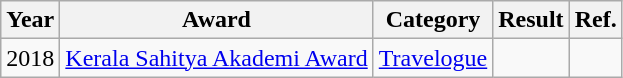<table class="wikitable sortable">
<tr>
<th scope="col">Year</th>
<th scope="col">Award</th>
<th scope="col">Category</th>
<th scope="col">Result</th>
<th scope="col" class="unsortable">Ref.</th>
</tr>
<tr>
<td>2018</td>
<td><a href='#'>Kerala Sahitya Akademi Award</a></td>
<td><a href='#'>Travelogue</a></td>
<td></td>
<td></td>
</tr>
</table>
